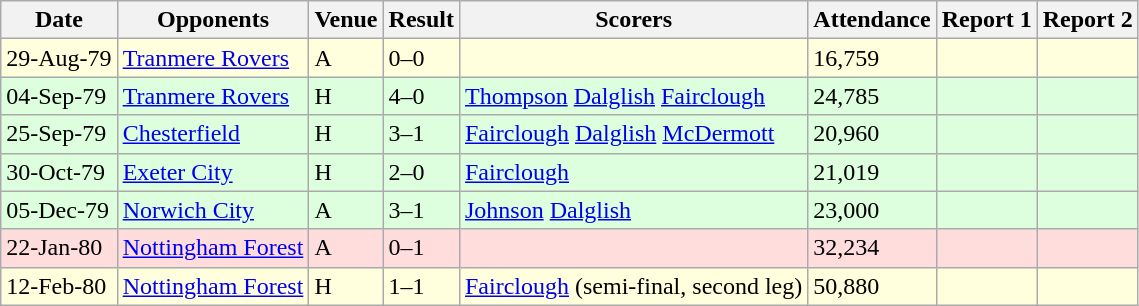<table class=wikitable>
<tr>
<th>Date</th>
<th>Opponents</th>
<th>Venue</th>
<th>Result</th>
<th>Scorers</th>
<th>Attendance</th>
<th>Report 1</th>
<th>Report 2</th>
</tr>
<tr bgcolor="#ffffdd">
<td>29-Aug-79</td>
<td><a href='#'>Tranmere Rovers</a></td>
<td>A</td>
<td>0–0</td>
<td></td>
<td>16,759</td>
<td></td>
<td></td>
</tr>
<tr bgcolor="#ddffdd">
<td>04-Sep-79</td>
<td><a href='#'>Tranmere Rovers</a></td>
<td>H</td>
<td>4–0</td>
<td><a href='#'>Thompson</a>  <a href='#'>Dalglish</a>  <a href='#'>Fairclough</a> </td>
<td>24,785</td>
<td></td>
<td></td>
</tr>
<tr bgcolor="#ddffdd">
<td>25-Sep-79</td>
<td><a href='#'>Chesterfield</a></td>
<td>H</td>
<td>3–1</td>
<td><a href='#'>Fairclough</a>  <a href='#'>Dalglish</a>  <a href='#'>McDermott</a> </td>
<td>20,960</td>
<td></td>
<td></td>
</tr>
<tr bgcolor="#ddffdd">
<td>30-Oct-79</td>
<td><a href='#'>Exeter City</a></td>
<td>H</td>
<td>2–0</td>
<td><a href='#'>Fairclough</a> </td>
<td>21,019</td>
<td></td>
<td></td>
</tr>
<tr bgcolor="#ddffdd">
<td>05-Dec-79</td>
<td><a href='#'>Norwich City</a></td>
<td>A</td>
<td>3–1</td>
<td><a href='#'>Johnson</a>  <a href='#'>Dalglish</a> </td>
<td>23,000</td>
<td></td>
<td></td>
</tr>
<tr bgcolor="#ffdddd">
<td>22-Jan-80</td>
<td><a href='#'>Nottingham Forest</a></td>
<td>A</td>
<td>0–1</td>
<td></td>
<td>32,234</td>
<td></td>
<td></td>
</tr>
<tr bgcolor="#ffffdd">
<td>12-Feb-80</td>
<td><a href='#'>Nottingham Forest</a></td>
<td>H</td>
<td>1–1</td>
<td><a href='#'>Fairclough</a>  (semi-final, second leg)</td>
<td>50,880</td>
<td></td>
<td></td>
</tr>
</table>
